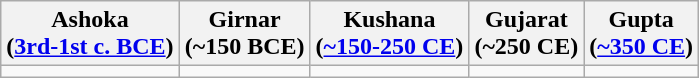<table class="wikitable">
<tr>
<th>Ashoka<br>(<a href='#'>3rd-1st c. BCE</a>)</th>
<th>Girnar<br>(~150 BCE)</th>
<th>Kushana<br>(<a href='#'>~150-250 CE</a>)</th>
<th>Gujarat<br>(~250 CE)</th>
<th>Gupta<br>(<a href='#'>~350 CE</a>)</th>
</tr>
<tr>
<td></td>
<td></td>
<td></td>
<td></td>
<td></td>
</tr>
</table>
